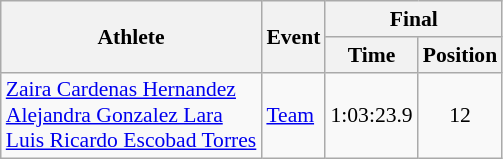<table class="wikitable" style="font-size:90%;">
<tr>
<th rowspan=2>Athlete</th>
<th rowspan=2>Event</th>
<th colspan=2>Final</th>
</tr>
<tr>
<th>Time</th>
<th>Position</th>
</tr>
<tr>
<td><a href='#'>Zaira Cardenas Hernandez</a><br><a href='#'>Alejandra Gonzalez Lara</a><br><a href='#'>Luis Ricardo Escobad Torres</a></td>
<td><a href='#'>Team</a></td>
<td align=center>1:03:23.9</td>
<td align=center>12</td>
</tr>
</table>
